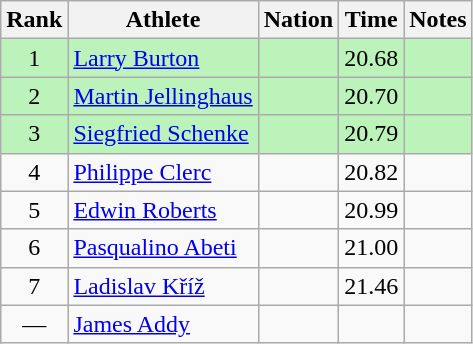<table class="wikitable sortable" style="text-align:center">
<tr>
<th>Rank</th>
<th>Athlete</th>
<th>Nation</th>
<th>Time</th>
<th>Notes</th>
</tr>
<tr bgcolor=bbf3bb>
<td>1</td>
<td align=left><a href='#'>Larry Burton</a></td>
<td align=left></td>
<td>20.68</td>
<td></td>
</tr>
<tr bgcolor=bbf3bb>
<td>2</td>
<td align=left><a href='#'>Martin Jellinghaus</a></td>
<td align=left></td>
<td>20.70</td>
<td></td>
</tr>
<tr bgcolor=bbf3bb>
<td>3</td>
<td align=left><a href='#'>Siegfried Schenke</a></td>
<td align=left></td>
<td>20.79</td>
<td></td>
</tr>
<tr>
<td>4</td>
<td align=left><a href='#'>Philippe Clerc</a></td>
<td align=left></td>
<td>20.82</td>
<td></td>
</tr>
<tr>
<td>5</td>
<td align=left><a href='#'>Edwin Roberts</a></td>
<td align=left></td>
<td>20.99</td>
<td></td>
</tr>
<tr>
<td>6</td>
<td align=left><a href='#'>Pasqualino Abeti</a></td>
<td align=left></td>
<td>21.00</td>
<td></td>
</tr>
<tr>
<td>7</td>
<td align=left><a href='#'>Ladislav Kříž</a></td>
<td align=left></td>
<td>21.46</td>
<td></td>
</tr>
<tr>
<td data=sort-value=8>—</td>
<td align=left><a href='#'>James Addy</a></td>
<td align=left></td>
<td data-sort-value=99.99></td>
<td></td>
</tr>
</table>
